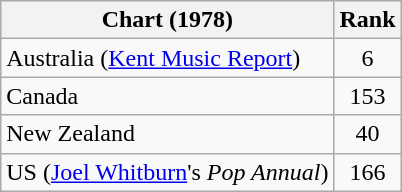<table class="wikitable sortable">
<tr>
<th align="left">Chart (1978)</th>
<th style="text-align:center;">Rank</th>
</tr>
<tr>
<td>Australia (<a href='#'>Kent Music Report</a>)</td>
<td style="text-align:center;">6</td>
</tr>
<tr>
<td>Canada</td>
<td style="text-align:center;">153</td>
</tr>
<tr>
<td>New Zealand</td>
<td style="text-align:center;">40</td>
</tr>
<tr>
<td>US (<a href='#'>Joel Whitburn</a>'s <em>Pop Annual</em>)</td>
<td style="text-align:center;">166</td>
</tr>
</table>
